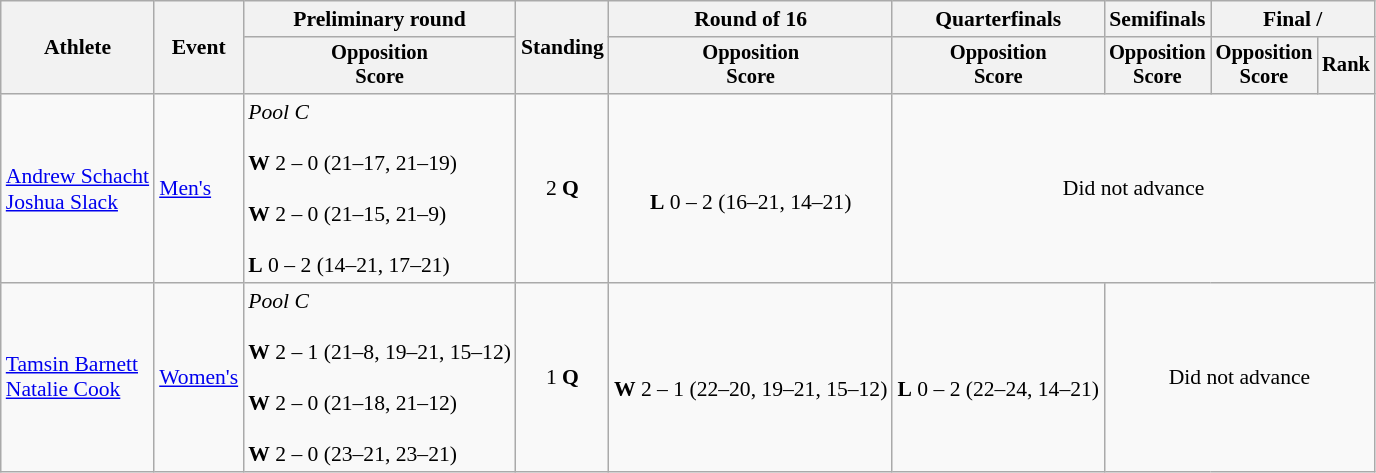<table class=wikitable style="font-size:90%">
<tr>
<th rowspan="2">Athlete</th>
<th rowspan="2">Event</th>
<th>Preliminary round</th>
<th rowspan="2">Standing</th>
<th>Round of 16</th>
<th>Quarterfinals</th>
<th>Semifinals</th>
<th colspan=2>Final / </th>
</tr>
<tr style="font-size:95%">
<th>Opposition<br>Score</th>
<th>Opposition<br>Score</th>
<th>Opposition<br>Score</th>
<th>Opposition<br>Score</th>
<th>Opposition<br>Score</th>
<th>Rank</th>
</tr>
<tr align=center>
<td align=left><a href='#'>Andrew Schacht</a><br><a href='#'>Joshua Slack</a></td>
<td align=left><a href='#'>Men's</a></td>
<td align=left><em>Pool C</em><br><br><strong>W</strong> 2 – 0 (21–17, 21–19)<br><br><strong>W</strong> 2 – 0 (21–15, 21–9)<br><br><strong>L</strong> 0 – 2 (14–21, 17–21)</td>
<td>2 <strong>Q</strong></td>
<td><br><strong>L</strong> 0 – 2 (16–21, 14–21)</td>
<td colspan=4>Did not advance</td>
</tr>
<tr align=center>
<td align=left><a href='#'>Tamsin Barnett</a><br><a href='#'>Natalie Cook</a></td>
<td align=left><a href='#'>Women's</a></td>
<td align=left><em>Pool C</em><br><br><strong>W</strong> 2 – 1 (21–8, 19–21, 15–12)<br><br><strong>W</strong> 2 – 0 (21–18, 21–12)<br><br><strong>W</strong> 2 – 0 (23–21, 23–21)</td>
<td>1 <strong>Q</strong></td>
<td><br><strong>W</strong> 2 – 1 (22–20, 19–21, 15–12)</td>
<td><br><strong>L</strong> 0 – 2 (22–24, 14–21)</td>
<td colspan=3>Did not advance</td>
</tr>
</table>
